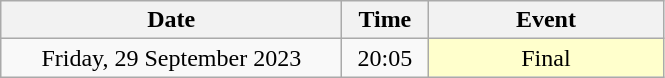<table class = "wikitable" style="text-align:center;">
<tr>
<th width=220>Date</th>
<th width=50>Time</th>
<th width=150>Event</th>
</tr>
<tr>
<td>Friday, 29 September 2023</td>
<td>20:05</td>
<td bgcolor=ffffcc>Final</td>
</tr>
</table>
